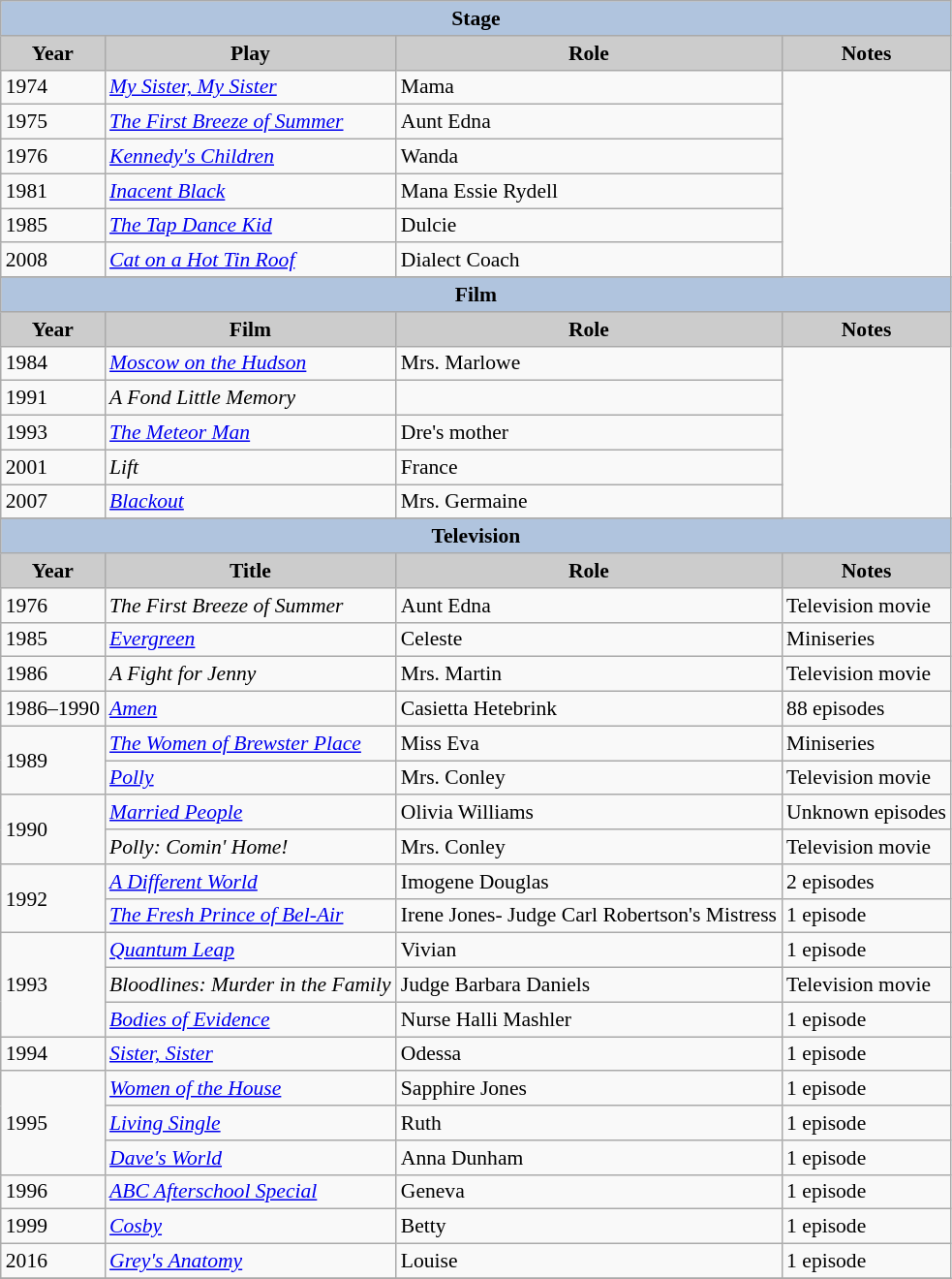<table class="wikitable" style="font-size:90%;">
<tr>
<th colspan=4 style="background:#B0C4DE;">Stage</th>
</tr>
<tr align="center">
<th style="background: #CCCCCC;">Year</th>
<th style="background: #CCCCCC;">Play</th>
<th style="background: #CCCCCC;">Role</th>
<th style="background: #CCCCCC;">Notes</th>
</tr>
<tr>
<td>1974</td>
<td><em><a href='#'>My Sister, My Sister</a></em></td>
<td>Mama</td>
</tr>
<tr>
<td>1975</td>
<td><em><a href='#'>The First Breeze of Summer</a></em></td>
<td>Aunt Edna</td>
</tr>
<tr>
<td>1976</td>
<td><em><a href='#'>Kennedy's Children</a></em></td>
<td>Wanda</td>
</tr>
<tr>
<td>1981</td>
<td><em><a href='#'>Inacent Black</a></em></td>
<td>Mana Essie Rydell</td>
</tr>
<tr>
<td>1985</td>
<td><em><a href='#'>The Tap Dance Kid</a></em></td>
<td>Dulcie</td>
</tr>
<tr>
<td>2008</td>
<td><em><a href='#'>Cat on a Hot Tin Roof</a></em></td>
<td>Dialect Coach</td>
</tr>
<tr>
</tr>
<tr align="center">
<th colspan=4 style="background:#B0C4DE;">Film</th>
</tr>
<tr align="center">
<th style="background: #CCCCCC;">Year</th>
<th style="background: #CCCCCC;">Film</th>
<th style="background: #CCCCCC;">Role</th>
<th style="background: #CCCCCC;">Notes</th>
</tr>
<tr>
<td>1984</td>
<td><em><a href='#'>Moscow on the Hudson</a></em></td>
<td>Mrs. Marlowe</td>
</tr>
<tr>
<td>1991</td>
<td><em>A Fond Little Memory</em></td>
<td></td>
</tr>
<tr>
<td>1993</td>
<td><em><a href='#'>The Meteor Man</a></em></td>
<td>Dre's mother</td>
</tr>
<tr>
<td>2001</td>
<td><em>Lift</em></td>
<td>France</td>
</tr>
<tr>
<td>2007</td>
<td><em><a href='#'>Blackout</a></em></td>
<td>Mrs. Germaine</td>
</tr>
<tr>
</tr>
<tr align="center">
<th colspan=4 style="background:#B0C4DE;">Television</th>
</tr>
<tr align="center">
<th style="background: #CCCCCC;">Year</th>
<th style="background: #CCCCCC;">Title</th>
<th style="background: #CCCCCC;">Role</th>
<th style="background: #CCCCCC;">Notes</th>
</tr>
<tr>
<td>1976</td>
<td><em>The First Breeze of Summer</em></td>
<td>Aunt Edna</td>
<td>Television movie</td>
</tr>
<tr>
<td>1985</td>
<td><em><a href='#'>Evergreen</a></em></td>
<td>Celeste</td>
<td>Miniseries</td>
</tr>
<tr>
<td>1986</td>
<td><em>A Fight for Jenny</em></td>
<td>Mrs. Martin</td>
<td>Television movie</td>
</tr>
<tr>
<td>1986–1990</td>
<td><em><a href='#'>Amen</a></em></td>
<td>Casietta Hetebrink</td>
<td>88 episodes</td>
</tr>
<tr>
<td rowspan=2>1989</td>
<td><em><a href='#'>The Women of Brewster Place</a></em></td>
<td>Miss Eva</td>
<td>Miniseries</td>
</tr>
<tr>
<td><em><a href='#'>Polly</a></em></td>
<td>Mrs. Conley</td>
<td>Television movie</td>
</tr>
<tr>
<td rowspan=2>1990</td>
<td><em><a href='#'>Married People</a></em></td>
<td>Olivia Williams</td>
<td>Unknown episodes</td>
</tr>
<tr>
<td><em>Polly: Comin' Home!</em></td>
<td>Mrs. Conley</td>
<td>Television movie</td>
</tr>
<tr>
<td rowspan=2>1992</td>
<td><em><a href='#'>A Different World</a></em></td>
<td>Imogene Douglas</td>
<td>2 episodes</td>
</tr>
<tr>
<td><em><a href='#'>The Fresh Prince of Bel-Air</a></em></td>
<td>Irene Jones- Judge Carl Robertson's Mistress</td>
<td>1 episode</td>
</tr>
<tr>
<td rowspan=3>1993</td>
<td><em><a href='#'>Quantum Leap</a></em></td>
<td>Vivian</td>
<td>1 episode</td>
</tr>
<tr>
<td><em>Bloodlines: Murder in the Family</em></td>
<td>Judge Barbara Daniels</td>
<td>Television movie</td>
</tr>
<tr>
<td><em><a href='#'>Bodies of Evidence</a></em></td>
<td>Nurse Halli Mashler</td>
<td>1 episode</td>
</tr>
<tr>
<td>1994</td>
<td><em><a href='#'>Sister, Sister</a></em></td>
<td>Odessa</td>
<td>1 episode</td>
</tr>
<tr>
<td rowspan=3>1995</td>
<td><em><a href='#'>Women of the House</a></em></td>
<td>Sapphire Jones</td>
<td>1 episode</td>
</tr>
<tr>
<td><em><a href='#'>Living Single</a></em></td>
<td>Ruth</td>
<td>1 episode</td>
</tr>
<tr>
<td><em><a href='#'>Dave's World</a></em></td>
<td>Anna Dunham</td>
<td>1 episode</td>
</tr>
<tr>
<td>1996</td>
<td><em><a href='#'>ABC Afterschool Special</a></em></td>
<td>Geneva</td>
<td>1 episode</td>
</tr>
<tr>
<td>1999</td>
<td><em><a href='#'>Cosby</a></em></td>
<td>Betty</td>
<td>1 episode</td>
</tr>
<tr>
<td>2016</td>
<td><em><a href='#'>Grey's Anatomy</a></em></td>
<td>Louise</td>
<td>1 episode</td>
</tr>
<tr>
</tr>
</table>
